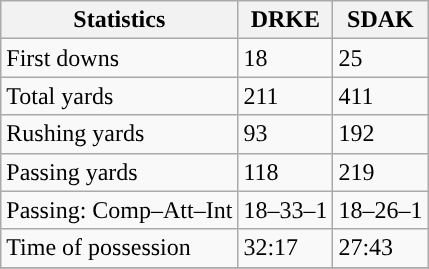<table class="wikitable" style="float: left;">
<tr>
<th>Statistics</th>
<th>DRKE</th>
<th>SDAK</th>
</tr>
<tr>
<td>First downs</td>
<td>18</td>
<td>25</td>
</tr>
<tr>
<td>Total yards</td>
<td>211</td>
<td>411</td>
</tr>
<tr>
<td>Rushing yards</td>
<td>93</td>
<td>192</td>
</tr>
<tr>
<td>Passing yards</td>
<td>118</td>
<td>219</td>
</tr>
<tr>
<td>Passing: Comp–Att–Int</td>
<td>18–33–1</td>
<td>18–26–1</td>
</tr>
<tr>
<td>Time of possession</td>
<td>32:17</td>
<td>27:43</td>
</tr>
<tr>
</tr>
</table>
